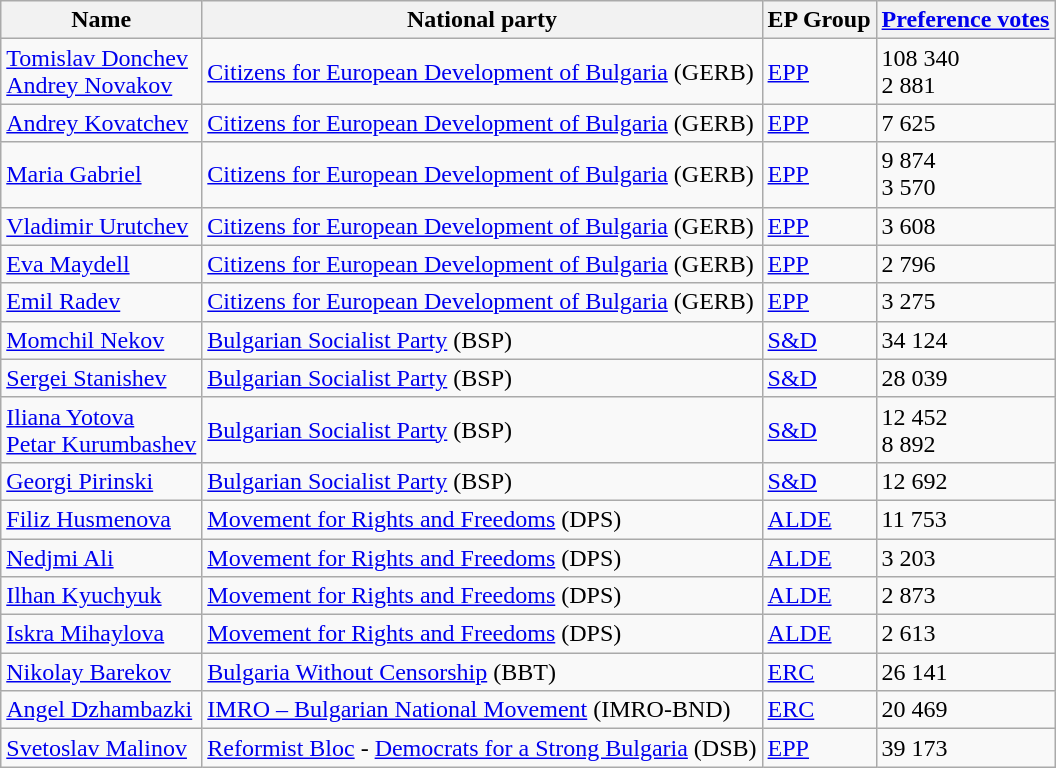<table class="sortable wikitable">
<tr>
<th>Name</th>
<th>National party</th>
<th>EP Group</th>
<th><a href='#'>Preference votes</a></th>
</tr>
<tr>
<td><a href='#'>Tomislav Donchev</a> <br><a href='#'>Andrey Novakov</a> </td>
<td> <a href='#'>Citizens for European Development of Bulgaria</a> (GERB)</td>
<td> <a href='#'>EPP</a></td>
<td>108 340<br> 2 881</td>
</tr>
<tr>
<td><a href='#'>Andrey Kovatchev</a></td>
<td> <a href='#'>Citizens for European Development of Bulgaria</a> (GERB)</td>
<td> <a href='#'>EPP</a></td>
<td>7 625</td>
</tr>
<tr>
<td><a href='#'>Maria Gabriel</a> <br> </td>
<td> <a href='#'>Citizens for European Development of Bulgaria</a> (GERB)</td>
<td> <a href='#'>EPP</a></td>
<td>9 874<br> 3 570</td>
</tr>
<tr>
<td><a href='#'>Vladimir Urutchev</a></td>
<td> <a href='#'>Citizens for European Development of Bulgaria</a> (GERB)</td>
<td> <a href='#'>EPP</a></td>
<td>3 608</td>
</tr>
<tr>
<td><a href='#'>Eva Maydell</a></td>
<td> <a href='#'>Citizens for European Development of Bulgaria</a> (GERB)</td>
<td> <a href='#'>EPP</a></td>
<td>2 796</td>
</tr>
<tr>
<td><a href='#'>Emil Radev</a></td>
<td> <a href='#'>Citizens for European Development of Bulgaria</a> (GERB)</td>
<td> <a href='#'>EPP</a></td>
<td>3 275</td>
</tr>
<tr>
<td><a href='#'>Momchil Nekov</a></td>
<td> <a href='#'>Bulgarian Socialist Party</a> (BSP)</td>
<td> <a href='#'>S&D</a></td>
<td>34 124</td>
</tr>
<tr>
<td><a href='#'>Sergei Stanishev</a></td>
<td> <a href='#'>Bulgarian Socialist Party</a> (BSP)</td>
<td> <a href='#'>S&D</a></td>
<td>28 039</td>
</tr>
<tr>
<td><a href='#'>Iliana Yotova</a> <br><a href='#'>Petar Kurumbashev</a> </td>
<td> <a href='#'>Bulgarian Socialist Party</a> (BSP)</td>
<td> <a href='#'>S&D</a></td>
<td>12 452<br> 8 892</td>
</tr>
<tr>
<td><a href='#'>Georgi Pirinski</a></td>
<td> <a href='#'>Bulgarian Socialist Party</a> (BSP)</td>
<td> <a href='#'>S&D</a></td>
<td>12 692</td>
</tr>
<tr>
<td><a href='#'>Filiz Husmenova</a></td>
<td> <a href='#'>Movement for Rights and Freedoms</a> (DPS)</td>
<td> <a href='#'>ALDE</a></td>
<td>11 753</td>
</tr>
<tr>
<td><a href='#'>Nedjmi Ali</a></td>
<td> <a href='#'>Movement for Rights and Freedoms</a> (DPS)</td>
<td> <a href='#'>ALDE</a></td>
<td>3 203</td>
</tr>
<tr>
<td><a href='#'>Ilhan Kyuchyuk</a></td>
<td> <a href='#'>Movement for Rights and Freedoms</a> (DPS)</td>
<td> <a href='#'>ALDE</a></td>
<td>2 873</td>
</tr>
<tr>
<td><a href='#'>Iskra Mihaylova</a></td>
<td> <a href='#'>Movement for Rights and Freedoms</a> (DPS)</td>
<td> <a href='#'>ALDE</a></td>
<td>2 613</td>
</tr>
<tr>
<td><a href='#'>Nikolay Barekov</a></td>
<td> <a href='#'>Bulgaria Without Censorship</a> (BBT)</td>
<td> <a href='#'>ERC</a></td>
<td>26 141</td>
</tr>
<tr>
<td><a href='#'>Angel Dzhambazki</a></td>
<td> <a href='#'>IMRO – Bulgarian National Movement</a> (IMRO-BND)</td>
<td> <a href='#'>ERC</a></td>
<td>20 469</td>
</tr>
<tr>
<td><a href='#'>Svetoslav Malinov</a></td>
<td> <a href='#'>Reformist Bloc</a> - <a href='#'>Democrats for a Strong Bulgaria</a> (DSB)</td>
<td> <a href='#'>EPP</a></td>
<td>39 173</td>
</tr>
</table>
